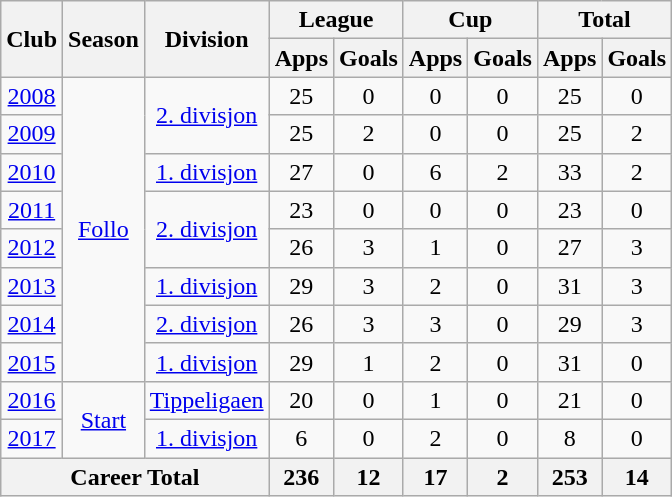<table class="wikitable" style="text-align: center;">
<tr>
<th rowspan="2">Club</th>
<th rowspan="2">Season</th>
<th rowspan="2">Division</th>
<th colspan="2">League</th>
<th colspan="2">Cup</th>
<th colspan="2">Total</th>
</tr>
<tr>
<th>Apps</th>
<th>Goals</th>
<th>Apps</th>
<th>Goals</th>
<th>Apps</th>
<th>Goals</th>
</tr>
<tr>
<td><a href='#'>2008</a></td>
<td rowspan="8" valign="center"><a href='#'>Follo</a></td>
<td rowspan="2" valign="center"><a href='#'>2. divisjon</a></td>
<td>25</td>
<td>0</td>
<td>0</td>
<td>0</td>
<td>25</td>
<td>0</td>
</tr>
<tr>
<td><a href='#'>2009</a></td>
<td>25</td>
<td>2</td>
<td>0</td>
<td>0</td>
<td>25</td>
<td>2</td>
</tr>
<tr>
<td><a href='#'>2010</a></td>
<td rowspan="1" valign="center"><a href='#'>1. divisjon</a></td>
<td>27</td>
<td>0</td>
<td>6</td>
<td>2</td>
<td>33</td>
<td>2</td>
</tr>
<tr>
<td><a href='#'>2011</a></td>
<td rowspan="2" valign="center"><a href='#'>2. divisjon</a></td>
<td>23</td>
<td>0</td>
<td>0</td>
<td>0</td>
<td>23</td>
<td>0</td>
</tr>
<tr>
<td><a href='#'>2012</a></td>
<td>26</td>
<td>3</td>
<td>1</td>
<td>0</td>
<td>27</td>
<td>3</td>
</tr>
<tr>
<td><a href='#'>2013</a></td>
<td rowspan="1" valign="center"><a href='#'>1. divisjon</a></td>
<td>29</td>
<td>3</td>
<td>2</td>
<td>0</td>
<td>31</td>
<td>3</td>
</tr>
<tr>
<td><a href='#'>2014</a></td>
<td rowspan="1" valign="center"><a href='#'>2. divisjon</a></td>
<td>26</td>
<td>3</td>
<td>3</td>
<td>0</td>
<td>29</td>
<td>3</td>
</tr>
<tr>
<td><a href='#'>2015</a></td>
<td rowspan="1" valign="center"><a href='#'>1. divisjon</a></td>
<td>29</td>
<td>1</td>
<td>2</td>
<td>0</td>
<td>31</td>
<td>0</td>
</tr>
<tr>
<td><a href='#'>2016</a></td>
<td rowspan="2" valign="center"><a href='#'>Start</a></td>
<td rowspan="1" valign="center"><a href='#'>Tippeligaen</a></td>
<td>20</td>
<td>0</td>
<td>1</td>
<td>0</td>
<td>21</td>
<td>0</td>
</tr>
<tr>
<td><a href='#'>2017</a></td>
<td rowspan="1" valign="center"><a href='#'>1. divisjon</a></td>
<td>6</td>
<td>0</td>
<td>2</td>
<td>0</td>
<td>8</td>
<td>0</td>
</tr>
<tr>
<th colspan="3">Career Total</th>
<th>236</th>
<th>12</th>
<th>17</th>
<th>2</th>
<th>253</th>
<th>14</th>
</tr>
</table>
